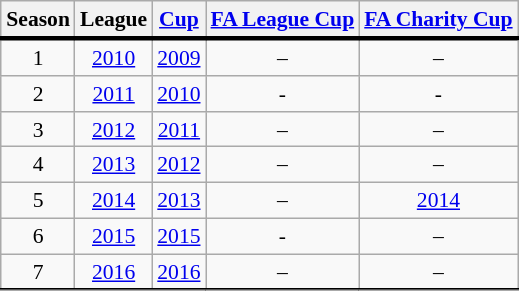<table class="wikitable sortable" style="text-align:center; font-size:90%; float:right; margin-left:1em">
<tr>
<th>Season</th>
<th>League</th>
<th><a href='#'>Cup</a></th>
<th><a href='#'>FA League Cup</a></th>
<th><a href='#'>FA Charity Cup</a></th>
</tr>
<tr style="border-top:3px solid black">
<td>1</td>
<td><a href='#'>2010</a></td>
<td><a href='#'>2009</a></td>
<td>–</td>
<td>–</td>
</tr>
<tr>
<td>2</td>
<td><a href='#'>2011</a></td>
<td><a href='#'>2010</a></td>
<td>-</td>
<td>-</td>
</tr>
<tr>
<td>3</td>
<td><a href='#'>2012</a></td>
<td><a href='#'>2011</a></td>
<td>–</td>
<td>–</td>
</tr>
<tr>
<td>4</td>
<td><a href='#'>2013</a></td>
<td><a href='#'>2012</a></td>
<td>–</td>
<td>–</td>
</tr>
<tr>
<td>5</td>
<td><a href='#'>2014</a></td>
<td><a href='#'>2013</a></td>
<td>–</td>
<td><a href='#'>2014</a></td>
</tr>
<tr>
<td>6</td>
<td><a href='#'>2015</a></td>
<td><a href='#'>2015</a></td>
<td>-</td>
<td>–</td>
</tr>
<tr>
<td>7</td>
<td><a href='#'>2016</a></td>
<td><a href='#'>2016</a></td>
<td>–</td>
<td>–</td>
</tr>
<tr style="border-top:2px solid black" class="sortbottom">
</tr>
<tr style="border-top:2px solid black" class="sortbottom">
</tr>
</table>
